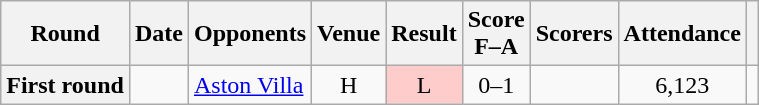<table class="wikitable plainrowheaders sortable" style="text-align:center">
<tr>
<th scope="col">Round</th>
<th scope="col">Date</th>
<th scope="col">Opponents</th>
<th scope="col">Venue</th>
<th scope="col">Result</th>
<th scope="col">Score<br>F–A</th>
<th scope="col" class="unsortable">Scorers</th>
<th scope="col">Attendance</th>
<th scope=col class=unsortable></th>
</tr>
<tr>
<th scope="row">First round</th>
<td align="left"></td>
<td align="left"><a href='#'>Aston Villa</a></td>
<td>H</td>
<td style="background-color:#FFCCCC">L</td>
<td>0–1</td>
<td align="left"></td>
<td>6,123</td>
<td></td>
</tr>
</table>
